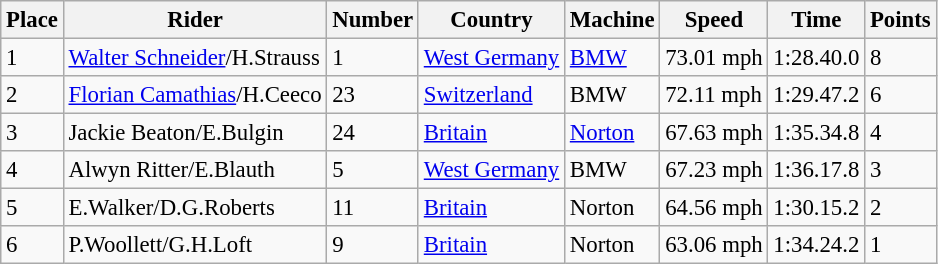<table class="wikitable" style="font-size: 95%;">
<tr>
<th>Place</th>
<th>Rider</th>
<th>Number</th>
<th>Country</th>
<th>Machine</th>
<th>Speed</th>
<th>Time</th>
<th>Points</th>
</tr>
<tr>
<td>1</td>
<td> <a href='#'>Walter Schneider</a>/H.Strauss</td>
<td>1</td>
<td><a href='#'>West Germany</a></td>
<td><a href='#'>BMW</a></td>
<td>73.01 mph</td>
<td>1:28.40.0</td>
<td>8</td>
</tr>
<tr>
<td>2</td>
<td> <a href='#'>Florian Camathias</a>/H.Ceeco</td>
<td>23</td>
<td><a href='#'>Switzerland</a></td>
<td>BMW</td>
<td>72.11 mph</td>
<td>1:29.47.2</td>
<td>6</td>
</tr>
<tr>
<td>3</td>
<td> Jackie Beaton/E.Bulgin</td>
<td>24</td>
<td><a href='#'>Britain</a></td>
<td><a href='#'>Norton</a></td>
<td>67.63 mph</td>
<td>1:35.34.8</td>
<td>4</td>
</tr>
<tr>
<td>4</td>
<td> Alwyn Ritter/E.Blauth</td>
<td>5</td>
<td><a href='#'>West Germany</a></td>
<td>BMW</td>
<td>67.23 mph</td>
<td>1:36.17.8</td>
<td>3</td>
</tr>
<tr>
<td>5</td>
<td> E.Walker/D.G.Roberts</td>
<td>11</td>
<td><a href='#'>Britain</a></td>
<td>Norton</td>
<td>64.56 mph</td>
<td>1:30.15.2</td>
<td>2</td>
</tr>
<tr>
<td>6</td>
<td> P.Woollett/G.H.Loft</td>
<td>9</td>
<td><a href='#'>Britain</a></td>
<td>Norton</td>
<td>63.06 mph</td>
<td>1:34.24.2</td>
<td>1</td>
</tr>
</table>
